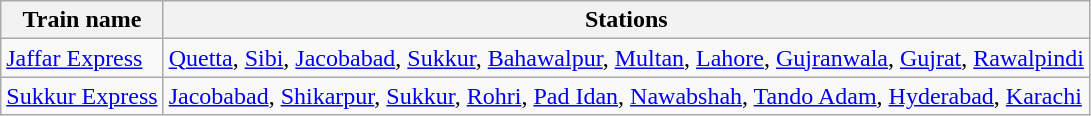<table class="wikitable" style="text-align:left">
<tr>
<th>Train name</th>
<th>Stations</th>
</tr>
<tr>
<td><a href='#'>Jaffar Express</a></td>
<td><a href='#'>Quetta</a>, <a href='#'>Sibi</a>, <a href='#'>Jacobabad</a>, <a href='#'>Sukkur</a>, <a href='#'>Bahawalpur</a>, <a href='#'>Multan</a>, <a href='#'>Lahore</a>, <a href='#'>Gujranwala</a>, <a href='#'>Gujrat</a>, <a href='#'>Rawalpindi</a></td>
</tr>
<tr>
<td><a href='#'>Sukkur Express</a></td>
<td><a href='#'>Jacobabad</a>, <a href='#'>Shikarpur</a>, <a href='#'>Sukkur</a>, <a href='#'>Rohri</a>, <a href='#'>Pad Idan</a>, <a href='#'>Nawabshah</a>, <a href='#'>Tando Adam</a>, <a href='#'>Hyderabad</a>, <a href='#'>Karachi</a></td>
</tr>
</table>
